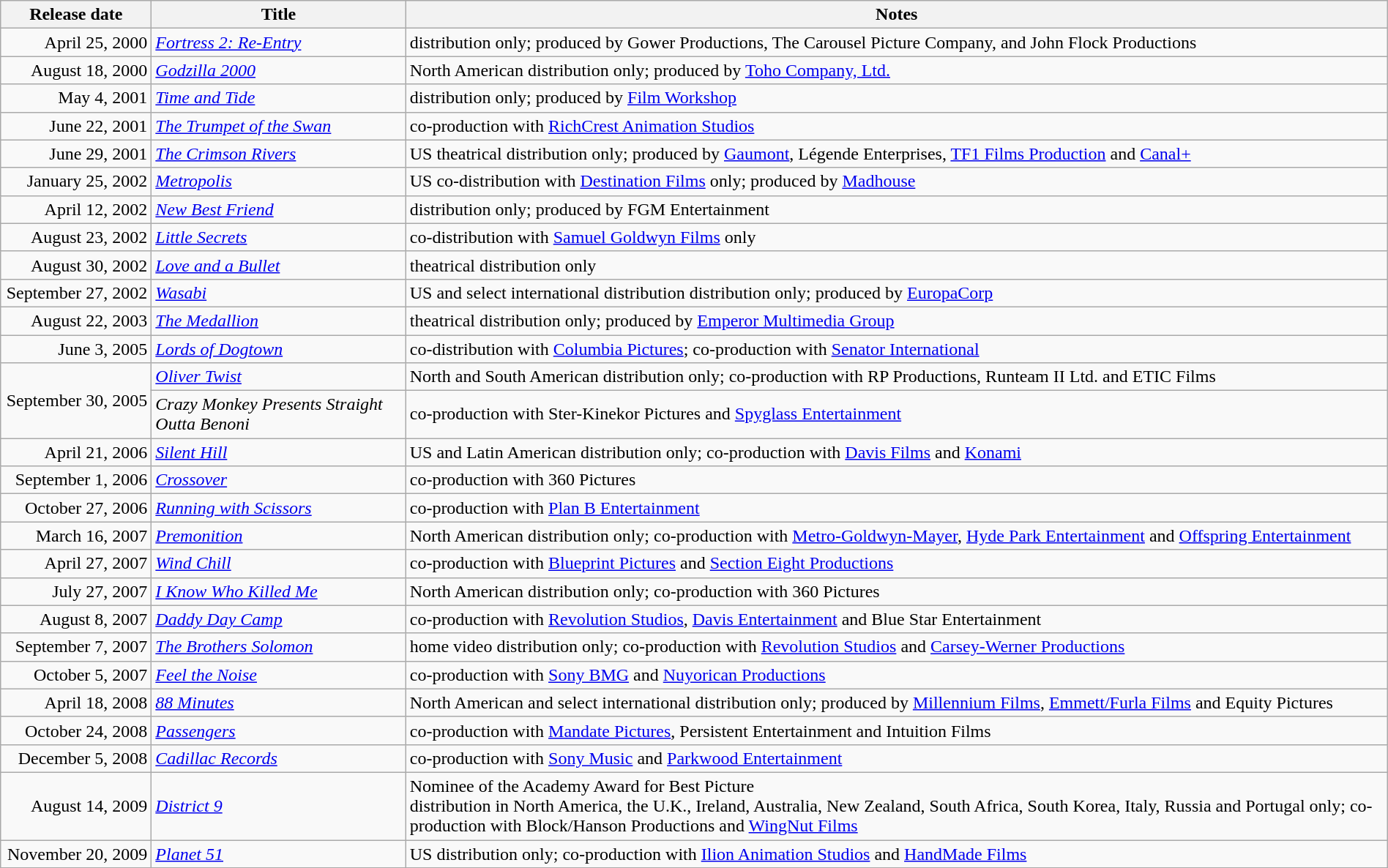<table class="wikitable sortable" style="width:100%;">
<tr>
<th scope="col" style="width:130px;">Release date</th>
<th>Title</th>
<th>Notes</th>
</tr>
<tr>
<td style="text-align:right;">April 25, 2000</td>
<td><em><a href='#'>Fortress 2: Re-Entry</a></em></td>
<td>distribution only; produced by Gower Productions, The Carousel Picture Company, and John Flock Productions</td>
</tr>
<tr>
<td style="text-align:right;">August 18, 2000</td>
<td><em><a href='#'>Godzilla 2000</a></em></td>
<td>North American distribution only; produced by <a href='#'>Toho Company, Ltd.</a></td>
</tr>
<tr>
<td style="text-align:right;">May 4, 2001</td>
<td><em><a href='#'>Time and Tide</a></em></td>
<td>distribution only; produced by <a href='#'>Film Workshop</a></td>
</tr>
<tr>
<td style="text-align:right;">June 22, 2001</td>
<td><em><a href='#'>The Trumpet of the Swan</a></em></td>
<td>co-production with <a href='#'>RichCrest Animation Studios</a></td>
</tr>
<tr>
<td style="text-align:right;">June 29, 2001</td>
<td><em><a href='#'>The Crimson Rivers</a></em></td>
<td>US theatrical distribution only; produced by <a href='#'>Gaumont</a>, Légende Enterprises, <a href='#'>TF1 Films Production</a> and <a href='#'>Canal+</a></td>
</tr>
<tr>
<td style="text-align:right;">January 25, 2002</td>
<td><em><a href='#'>Metropolis</a></em></td>
<td>US co-distribution with <a href='#'>Destination Films</a> only; produced by <a href='#'>Madhouse</a></td>
</tr>
<tr>
<td style="text-align:right;">April 12, 2002</td>
<td><em><a href='#'>New Best Friend</a></em></td>
<td>distribution only; produced by FGM Entertainment</td>
</tr>
<tr>
<td style="text-align:right;">August 23, 2002</td>
<td><em><a href='#'>Little Secrets</a></em></td>
<td>co-distribution with <a href='#'>Samuel Goldwyn Films</a> only</td>
</tr>
<tr>
<td style="text-align:right;">August 30, 2002</td>
<td><em><a href='#'>Love and a Bullet</a></em></td>
<td>theatrical distribution only</td>
</tr>
<tr>
<td style="text-align:right;">September 27, 2002</td>
<td><em><a href='#'>Wasabi</a></em></td>
<td>US and select international distribution distribution only; produced by <a href='#'>EuropaCorp</a></td>
</tr>
<tr>
<td style="text-align:right;">August 22, 2003</td>
<td><em><a href='#'>The Medallion</a></em></td>
<td>theatrical distribution only; produced by <a href='#'>Emperor Multimedia Group</a></td>
</tr>
<tr>
<td style="text-align:right;">June 3, 2005</td>
<td><em><a href='#'>Lords of Dogtown</a></em></td>
<td>co-distribution with <a href='#'>Columbia Pictures</a>; co-production with <a href='#'>Senator International</a></td>
</tr>
<tr>
<td rowspan="2" style="text-align:right;">September 30, 2005</td>
<td><em><a href='#'>Oliver Twist</a></em></td>
<td>North and South American distribution only; co-production with RP Productions, Runteam II Ltd. and ETIC Films</td>
</tr>
<tr>
<td><em>Crazy Monkey Presents Straight Outta Benoni</em></td>
<td>co-production with Ster-Kinekor Pictures and <a href='#'>Spyglass Entertainment</a></td>
</tr>
<tr>
<td style="text-align:right;">April 21, 2006</td>
<td><em><a href='#'>Silent Hill</a></em></td>
<td>US and Latin American distribution only; co-production with <a href='#'>Davis Films</a> and <a href='#'>Konami</a></td>
</tr>
<tr>
<td style="text-align:right;">September 1, 2006</td>
<td><em><a href='#'>Crossover</a></em></td>
<td>co-production with 360 Pictures</td>
</tr>
<tr>
<td style="text-align:right;">October 27, 2006</td>
<td><em><a href='#'>Running with Scissors</a></em></td>
<td>co-production with <a href='#'>Plan B Entertainment</a></td>
</tr>
<tr>
<td style="text-align:right;">March 16, 2007</td>
<td><em><a href='#'>Premonition</a></em></td>
<td>North American distribution only; co-production with <a href='#'>Metro-Goldwyn-Mayer</a>, <a href='#'>Hyde Park Entertainment</a> and <a href='#'>Offspring Entertainment</a></td>
</tr>
<tr>
<td style="text-align:right;">April 27, 2007</td>
<td><em><a href='#'>Wind Chill</a></em></td>
<td>co-production with <a href='#'>Blueprint Pictures</a> and <a href='#'>Section Eight Productions</a></td>
</tr>
<tr>
<td style="text-align:right;">July 27, 2007</td>
<td><em><a href='#'>I Know Who Killed Me</a></em></td>
<td>North American distribution only; co-production with 360 Pictures</td>
</tr>
<tr>
<td style="text-align:right;">August 8, 2007</td>
<td><em><a href='#'>Daddy Day Camp</a></em></td>
<td>co-production with <a href='#'>Revolution Studios</a>, <a href='#'>Davis Entertainment</a> and Blue Star Entertainment</td>
</tr>
<tr>
<td style="text-align:right;">September 7, 2007</td>
<td><em><a href='#'>The Brothers Solomon</a></em></td>
<td>home video distribution only; co-production with <a href='#'>Revolution Studios</a> and <a href='#'>Carsey-Werner Productions</a></td>
</tr>
<tr>
<td style="text-align:right;">October 5, 2007</td>
<td><em><a href='#'>Feel the Noise</a></em></td>
<td>co-production with <a href='#'>Sony BMG</a> and <a href='#'>Nuyorican Productions</a></td>
</tr>
<tr>
<td style="text-align:right;">April 18, 2008</td>
<td><em><a href='#'>88 Minutes</a></em></td>
<td>North American and select international distribution only; produced by <a href='#'>Millennium Films</a>, <a href='#'>Emmett/Furla Films</a> and Equity Pictures</td>
</tr>
<tr>
<td style="text-align:right;">October 24, 2008</td>
<td><em><a href='#'>Passengers</a></em></td>
<td>co-production with <a href='#'>Mandate Pictures</a>, Persistent Entertainment and Intuition Films</td>
</tr>
<tr>
<td style="text-align:right;">December 5, 2008</td>
<td><em><a href='#'>Cadillac Records</a></em></td>
<td>co-production with <a href='#'>Sony Music</a> and <a href='#'>Parkwood Entertainment</a></td>
</tr>
<tr>
<td style="text-align:right;">August 14, 2009</td>
<td><em><a href='#'>District 9</a></em></td>
<td>Nominee of the Academy Award for Best Picture<br>distribution in North America, the U.K., Ireland, Australia, New Zealand, South Africa, South Korea, Italy, Russia and Portugal only; co-production with Block/Hanson Productions and <a href='#'>WingNut Films</a></td>
</tr>
<tr>
<td style="text-align:right;">November 20, 2009</td>
<td><em><a href='#'>Planet 51</a></em></td>
<td>US distribution only; co-production with <a href='#'>Ilion Animation Studios</a> and <a href='#'>HandMade Films</a></td>
</tr>
</table>
